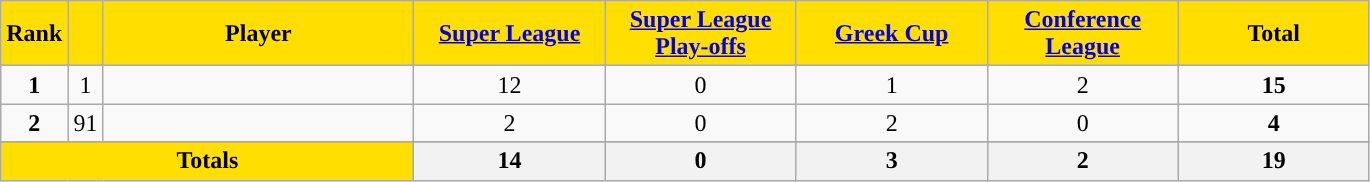<table class="wikitable sortable" style="text-align:center">
<tr>
<th style="background:#FFDE00">Rank</th>
<th style="background:#FFDE00"></th>
<th width=200 style="background:#FFDE00">Player</th>
<th width=120 style="background:#FFDE00"><a href='#'>Super League</a></th>
<th width=120 style="background:#FFDE00"><a href='#'>Super League Play-offs</a></th>
<th width=120 style="background:#FFDE00"><a href='#'>Greek Cup</a></th>
<th width=120 style="background:#FFDE00"><a href='#'>Conference League</a></th>
<th width=120 style="background:#FFDE00">Total</th>
</tr>
<tr>
<td><strong>1</strong></td>
<td>1</td>
<td align=left></td>
<td>12</td>
<td>0</td>
<td>1</td>
<td>2</td>
<td><strong>15</strong></td>
</tr>
<tr>
<td><strong>2</strong></td>
<td>91</td>
<td align=left></td>
<td>2</td>
<td>0</td>
<td>2</td>
<td>0</td>
<td><strong>4</strong></td>
</tr>
<tr>
</tr>
<tr class="sortbottom">
<th colspan=3 style="background:#FFDE00"><strong>Totals</strong></th>
<th><strong>14</strong></th>
<th><strong> 0</strong></th>
<th><strong> 3</strong></th>
<th><strong> 2</strong></th>
<th><strong>19</strong></th>
</tr>
</table>
